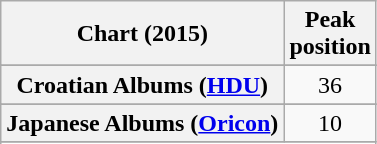<table class="wikitable sortable plainrowheaders" style="text-align:center">
<tr>
<th scope="col">Chart (2015)</th>
<th scope="col">Peak<br>position</th>
</tr>
<tr>
</tr>
<tr>
</tr>
<tr>
</tr>
<tr>
</tr>
<tr>
<th scope="row">Croatian Albums (<a href='#'>HDU</a>)</th>
<td>36</td>
</tr>
<tr>
</tr>
<tr>
</tr>
<tr>
</tr>
<tr>
</tr>
<tr>
</tr>
<tr>
</tr>
<tr>
</tr>
<tr>
</tr>
<tr>
</tr>
<tr>
<th scope="row">Japanese Albums (<a href='#'>Oricon</a>)</th>
<td>10</td>
</tr>
<tr>
</tr>
<tr>
</tr>
<tr>
</tr>
<tr>
</tr>
<tr>
</tr>
<tr>
</tr>
<tr>
</tr>
<tr>
</tr>
<tr>
</tr>
<tr>
</tr>
<tr>
</tr>
<tr>
</tr>
<tr>
</tr>
</table>
